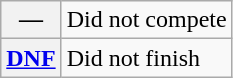<table class="wikitable">
<tr>
<th scope="row">—</th>
<td>Did not compete</td>
</tr>
<tr>
<th scope="row"><a href='#'>DNF</a></th>
<td>Did not finish</td>
</tr>
</table>
